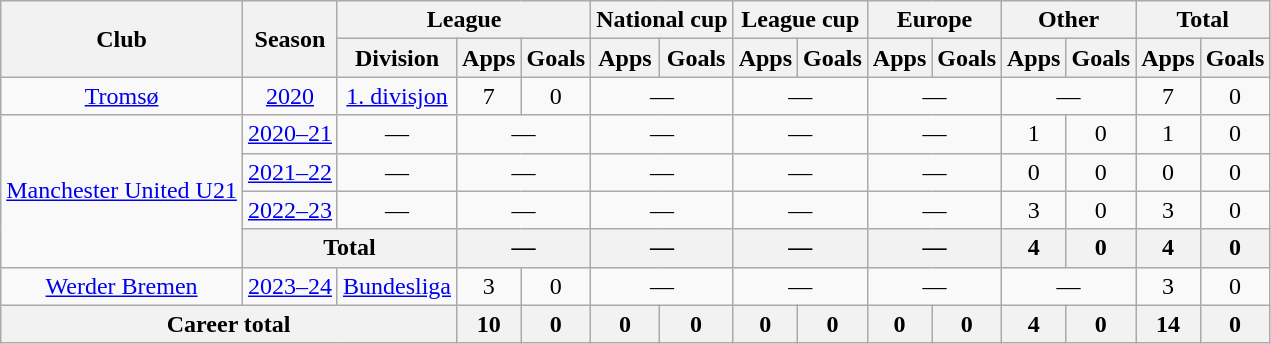<table class=wikitable style=text-align:center>
<tr>
<th rowspan="2">Club</th>
<th rowspan="2">Season</th>
<th colspan="3">League</th>
<th colspan="2">National cup</th>
<th colspan="2">League cup</th>
<th colspan="2">Europe</th>
<th colspan="2">Other</th>
<th colspan="2">Total</th>
</tr>
<tr>
<th>Division</th>
<th>Apps</th>
<th>Goals</th>
<th>Apps</th>
<th>Goals</th>
<th>Apps</th>
<th>Goals</th>
<th>Apps</th>
<th>Goals</th>
<th>Apps</th>
<th>Goals</th>
<th>Apps</th>
<th>Goals</th>
</tr>
<tr>
<td><a href='#'>Tromsø</a></td>
<td><a href='#'>2020</a></td>
<td><a href='#'>1. divisjon</a></td>
<td>7</td>
<td>0</td>
<td colspan="2">—</td>
<td colspan="2">—</td>
<td colspan="2">—</td>
<td colspan="2">—</td>
<td>7</td>
<td>0</td>
</tr>
<tr>
<td rowspan="4"><a href='#'>Manchester United U21</a></td>
<td><a href='#'>2020–21</a></td>
<td>—</td>
<td colspan="2">—</td>
<td colspan="2">—</td>
<td colspan="2">—</td>
<td colspan="2">—</td>
<td>1</td>
<td>0</td>
<td>1</td>
<td>0</td>
</tr>
<tr>
<td><a href='#'>2021–22</a></td>
<td>—</td>
<td colspan="2">—</td>
<td colspan="2">—</td>
<td colspan="2">—</td>
<td colspan="2">—</td>
<td>0</td>
<td>0</td>
<td>0</td>
<td>0</td>
</tr>
<tr>
<td><a href='#'>2022–23</a></td>
<td>—</td>
<td colspan="2">—</td>
<td colspan="2">—</td>
<td colspan="2">—</td>
<td colspan="2">—</td>
<td>3</td>
<td>0</td>
<td>3</td>
<td>0</td>
</tr>
<tr>
<th colspan="2">Total</th>
<th colspan="2">—</th>
<th colspan="2">—</th>
<th colspan="2">—</th>
<th colspan="2">—</th>
<th>4</th>
<th>0</th>
<th>4</th>
<th>0</th>
</tr>
<tr>
<td><a href='#'>Werder Bremen</a></td>
<td><a href='#'>2023–24</a></td>
<td><a href='#'>Bundesliga</a></td>
<td>3</td>
<td>0</td>
<td colspan="2">—</td>
<td colspan="2">—</td>
<td colspan="2">—</td>
<td colspan="2">—</td>
<td>3</td>
<td>0</td>
</tr>
<tr>
<th colspan="3">Career total</th>
<th>10</th>
<th>0</th>
<th>0</th>
<th>0</th>
<th>0</th>
<th>0</th>
<th>0</th>
<th>0</th>
<th>4</th>
<th>0</th>
<th>14</th>
<th>0</th>
</tr>
</table>
